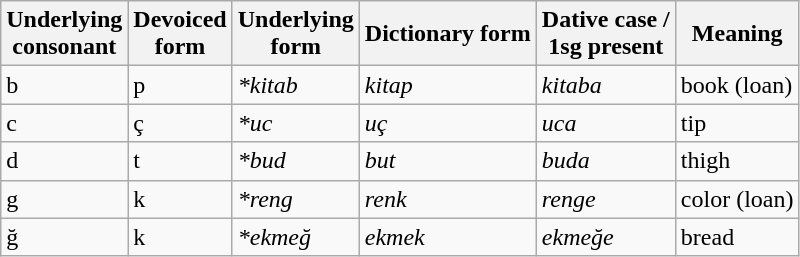<table class="sortable wikitable">
<tr>
<th>Underlying <br>consonant</th>
<th>Devoiced <br>form</th>
<th>Underlying <br>form</th>
<th>Dictionary form</th>
<th>Dative case /<br>1sg present</th>
<th>Meaning</th>
</tr>
<tr>
<td>b</td>
<td>p</td>
<td><em>*kitab</em></td>
<td><em>kitap</em></td>
<td><em>kitaba</em></td>
<td>book (loan)</td>
</tr>
<tr>
<td>c</td>
<td>ç</td>
<td><em>*uc</em></td>
<td><em>uç</em></td>
<td><em>uca</em></td>
<td>tip</td>
</tr>
<tr>
<td>d</td>
<td>t</td>
<td><em>*bud</em></td>
<td><em>but</em></td>
<td><em>buda</em></td>
<td>thigh</td>
</tr>
<tr>
<td>g</td>
<td>k</td>
<td><em>*reng</em></td>
<td><em>renk</em></td>
<td><em>renge</em></td>
<td>color (loan)</td>
</tr>
<tr>
<td>ğ</td>
<td>k</td>
<td><em>*ekmeğ</em></td>
<td><em>ekmek</em></td>
<td><em>ekmeğe</em></td>
<td>bread</td>
</tr>
</table>
